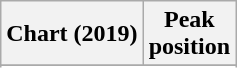<table class="wikitable sortable plainrowheaders" style="text-align:center">
<tr>
<th scope="col">Chart (2019)</th>
<th scope="col">Peak<br>position</th>
</tr>
<tr>
</tr>
<tr>
</tr>
</table>
